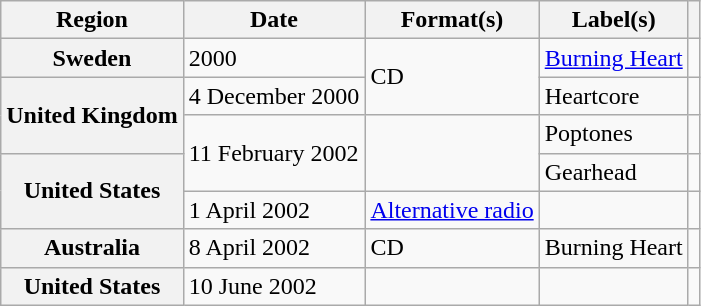<table class="wikitable plainrowheaders">
<tr>
<th scope="col">Region</th>
<th scope="col">Date</th>
<th scope="col">Format(s)</th>
<th scope="col">Label(s)</th>
<th scope="col"></th>
</tr>
<tr>
<th scope="row">Sweden</th>
<td>2000</td>
<td rowspan="2">CD</td>
<td><a href='#'>Burning Heart</a></td>
<td></td>
</tr>
<tr>
<th scope="row" rowspan="2">United Kingdom</th>
<td>4 December 2000</td>
<td>Heartcore</td>
<td></td>
</tr>
<tr>
<td rowspan="2">11 February 2002</td>
<td rowspan="2"></td>
<td>Poptones</td>
<td></td>
</tr>
<tr>
<th scope="row" rowspan="2">United States</th>
<td>Gearhead</td>
<td></td>
</tr>
<tr>
<td>1 April 2002</td>
<td><a href='#'>Alternative radio</a></td>
<td></td>
<td></td>
</tr>
<tr>
<th scope="row">Australia</th>
<td>8 April 2002</td>
<td>CD</td>
<td>Burning Heart</td>
<td></td>
</tr>
<tr>
<th scope="row">United States</th>
<td>10 June 2002</td>
<td></td>
<td></td>
<td></td>
</tr>
</table>
